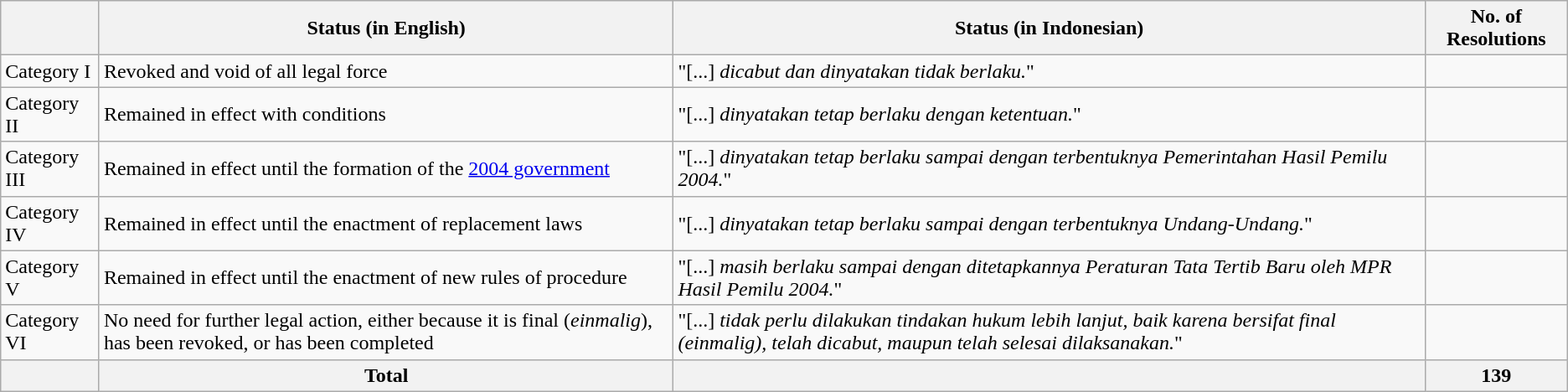<table class="wikitable">
<tr>
<th></th>
<th>Status (in English)</th>
<th>Status (in Indonesian)</th>
<th>No. of Resolutions</th>
</tr>
<tr>
<td>Category I</td>
<td>Revoked and void of all legal force</td>
<td>"[...] <em>dicabut dan dinyatakan tidak berlaku.</em>"</td>
<td></td>
</tr>
<tr>
<td>Category II</td>
<td>Remained in effect with conditions</td>
<td>"[...] <em>dinyatakan tetap berlaku dengan ketentuan.</em>"</td>
<td></td>
</tr>
<tr>
<td>Category III</td>
<td>Remained in effect until the formation of the <a href='#'>2004 government</a></td>
<td>"[...] <em>dinyatakan tetap berlaku sampai dengan terbentuknya Pemerintahan Hasil Pemilu 2004.</em>"</td>
<td></td>
</tr>
<tr>
<td>Category IV</td>
<td>Remained in effect until the enactment of replacement laws</td>
<td>"[...] <em>dinyatakan tetap berlaku sampai dengan terbentuknya Undang-Undang.</em>"</td>
<td></td>
</tr>
<tr>
<td>Category V</td>
<td>Remained in effect until the enactment of new rules of procedure</td>
<td>"[...] <em>masih berlaku sampai dengan ditetapkannya Peraturan Tata Tertib Baru oleh MPR Hasil Pemilu 2004.</em>"</td>
<td></td>
</tr>
<tr>
<td>Category VI</td>
<td>No need for further legal action, either because it is final (<em>einmalig</em>), has been revoked, or has been completed</td>
<td>"[...] <em>tidak perlu dilakukan tindakan hukum lebih lanjut, baik karena bersifat final (einmalig), telah dicabut, maupun telah selesai dilaksanakan.</em>"</td>
<td></td>
</tr>
<tr>
<th></th>
<th>Total</th>
<th></th>
<th>139</th>
</tr>
</table>
